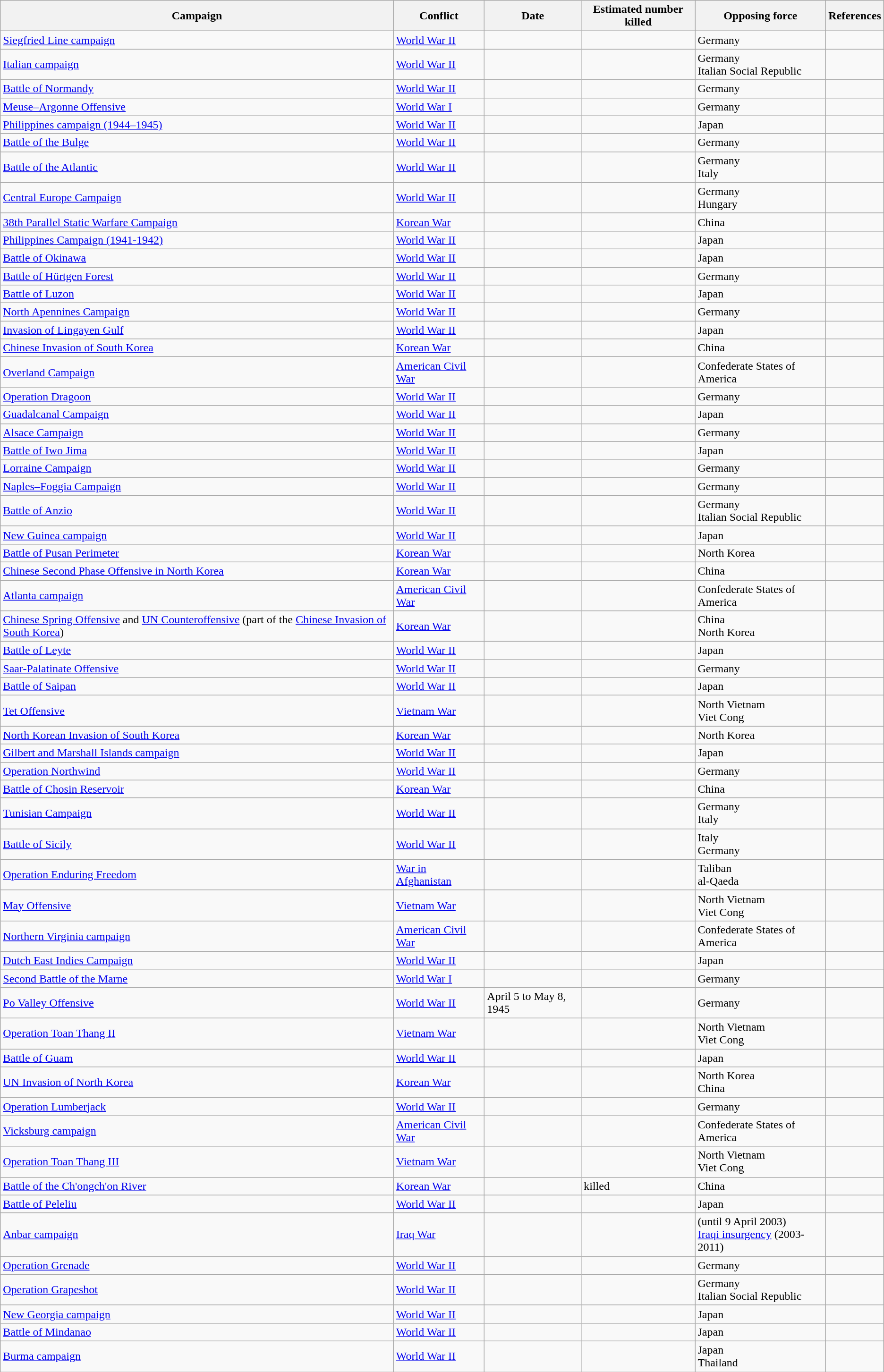<table class="wikitable sortable">
<tr>
<th>Campaign</th>
<th>Conflict</th>
<th>Date</th>
<th data-sort-type="number">Estimated number killed</th>
<th>Opposing force</th>
<th style="width:5%;" class="unsortable">References</th>
</tr>
<tr>
<td><a href='#'>Siegfried Line campaign</a></td>
<td><a href='#'>World War II</a></td>
<td></td>
<td></td>
<td>Germany</td>
<td></td>
</tr>
<tr>
<td><a href='#'>Italian campaign</a></td>
<td><a href='#'>World War II</a></td>
<td></td>
<td></td>
<td>Germany<br>Italian Social Republic</td>
<td></td>
</tr>
<tr>
<td><a href='#'>Battle of Normandy</a></td>
<td><a href='#'>World War II</a></td>
<td></td>
<td></td>
<td>Germany</td>
<td></td>
</tr>
<tr>
<td><a href='#'>Meuse–Argonne Offensive</a></td>
<td><a href='#'>World War I</a></td>
<td></td>
<td></td>
<td>Germany</td>
<td></td>
</tr>
<tr>
<td><a href='#'>Philippines campaign (1944–1945)</a></td>
<td><a href='#'>World War II</a></td>
<td></td>
<td></td>
<td>Japan</td>
<td></td>
</tr>
<tr>
<td><a href='#'>Battle of the Bulge</a></td>
<td><a href='#'>World War II</a></td>
<td></td>
<td></td>
<td>Germany</td>
<td></td>
</tr>
<tr>
<td><a href='#'>Battle of the Atlantic</a></td>
<td><a href='#'>World War II</a></td>
<td></td>
<td></td>
<td>Germany<br>Italy</td>
<td></td>
</tr>
<tr>
<td><a href='#'>Central Europe Campaign</a></td>
<td><a href='#'>World War II</a></td>
<td></td>
<td></td>
<td>Germany<br>Hungary</td>
<td></td>
</tr>
<tr>
<td><a href='#'>38th Parallel Static Warfare Campaign</a></td>
<td><a href='#'>Korean War</a></td>
<td></td>
<td></td>
<td>China</td>
<td></td>
</tr>
<tr>
<td><a href='#'>Philippines Campaign (1941-1942)</a></td>
<td><a href='#'>World War II</a></td>
<td></td>
<td></td>
<td>Japan</td>
<td></td>
</tr>
<tr>
<td><a href='#'>Battle of Okinawa</a></td>
<td><a href='#'>World War II</a></td>
<td></td>
<td></td>
<td>Japan</td>
<td></td>
</tr>
<tr>
<td><a href='#'>Battle of Hürtgen Forest</a></td>
<td><a href='#'>World War II</a></td>
<td></td>
<td></td>
<td>Germany</td>
<td></td>
</tr>
<tr>
<td><a href='#'>Battle of Luzon</a></td>
<td><a href='#'>World War II</a></td>
<td></td>
<td></td>
<td>Japan</td>
<td></td>
</tr>
<tr>
<td><a href='#'>North Apennines Campaign</a></td>
<td><a href='#'>World War II</a></td>
<td></td>
<td></td>
<td>Germany</td>
<td></td>
</tr>
<tr>
<td><a href='#'>Invasion of Lingayen Gulf</a></td>
<td><a href='#'>World War II</a></td>
<td></td>
<td></td>
<td>Japan</td>
<td></td>
</tr>
<tr>
<td><a href='#'>Chinese Invasion of South Korea</a></td>
<td><a href='#'>Korean War</a></td>
<td></td>
<td></td>
<td>China</td>
<td></td>
</tr>
<tr>
<td><a href='#'>Overland Campaign</a></td>
<td><a href='#'>American Civil War</a></td>
<td></td>
<td></td>
<td> Confederate States of America</td>
<td></td>
</tr>
<tr>
<td><a href='#'>Operation Dragoon</a></td>
<td><a href='#'>World War II</a></td>
<td></td>
<td></td>
<td>Germany</td>
<td></td>
</tr>
<tr>
<td><a href='#'>Guadalcanal Campaign</a></td>
<td><a href='#'>World War II</a></td>
<td></td>
<td></td>
<td>Japan</td>
<td></td>
</tr>
<tr>
<td><a href='#'>Alsace Campaign</a></td>
<td><a href='#'>World War II</a></td>
<td></td>
<td></td>
<td>Germany</td>
<td></td>
</tr>
<tr>
<td><a href='#'>Battle of Iwo Jima</a></td>
<td><a href='#'>World War II</a></td>
<td></td>
<td></td>
<td>Japan</td>
<td></td>
</tr>
<tr>
<td><a href='#'>Lorraine Campaign</a></td>
<td><a href='#'>World War II</a></td>
<td></td>
<td></td>
<td>Germany</td>
<td></td>
</tr>
<tr>
<td><a href='#'>Naples–Foggia Campaign</a></td>
<td><a href='#'>World War II</a></td>
<td></td>
<td></td>
<td>Germany</td>
<td></td>
</tr>
<tr>
<td><a href='#'>Battle of Anzio</a></td>
<td><a href='#'>World War II</a></td>
<td></td>
<td></td>
<td>Germany<br>Italian Social Republic</td>
<td></td>
</tr>
<tr>
<td><a href='#'>New Guinea campaign</a></td>
<td><a href='#'>World War II</a></td>
<td></td>
<td></td>
<td> Japan</td>
<td></td>
</tr>
<tr>
<td><a href='#'>Battle of Pusan Perimeter</a></td>
<td><a href='#'>Korean War</a></td>
<td></td>
<td></td>
<td>North Korea</td>
<td></td>
</tr>
<tr>
<td><a href='#'>Chinese Second Phase Offensive in North Korea</a></td>
<td><a href='#'>Korean War</a></td>
<td></td>
<td></td>
<td>China</td>
<td></td>
</tr>
<tr>
<td><a href='#'>Atlanta campaign</a></td>
<td><a href='#'>American Civil War</a></td>
<td></td>
<td></td>
<td> Confederate States of America</td>
<td></td>
</tr>
<tr>
<td><a href='#'>Chinese Spring Offensive</a> and <a href='#'>UN Counteroffensive</a> (part of the <a href='#'>Chinese Invasion of South Korea</a>)</td>
<td><a href='#'>Korean War</a></td>
<td></td>
<td></td>
<td>China<br>North Korea</td>
<td></td>
</tr>
<tr>
<td><a href='#'>Battle of Leyte</a></td>
<td><a href='#'>World War II</a></td>
<td></td>
<td></td>
<td>Japan</td>
<td></td>
</tr>
<tr>
<td><a href='#'>Saar-Palatinate Offensive</a></td>
<td><a href='#'>World War II</a></td>
<td></td>
<td></td>
<td>Germany</td>
<td></td>
</tr>
<tr>
<td><a href='#'>Battle of Saipan</a></td>
<td><a href='#'>World War II</a></td>
<td></td>
<td></td>
<td>Japan</td>
<td></td>
</tr>
<tr>
<td><a href='#'>Tet Offensive</a></td>
<td><a href='#'>Vietnam War</a></td>
<td></td>
<td></td>
<td>North Vietnam<br>Viet Cong</td>
<td></td>
</tr>
<tr>
<td><a href='#'>North Korean Invasion of South Korea</a></td>
<td><a href='#'>Korean War</a></td>
<td></td>
<td></td>
<td>North Korea</td>
<td></td>
</tr>
<tr>
<td><a href='#'>Gilbert and Marshall Islands campaign</a></td>
<td><a href='#'>World War II</a></td>
<td></td>
<td></td>
<td>Japan</td>
<td></td>
</tr>
<tr>
<td><a href='#'>Operation Northwind</a></td>
<td><a href='#'>World War II</a></td>
<td></td>
<td></td>
<td>Germany</td>
<td></td>
</tr>
<tr>
<td><a href='#'>Battle of Chosin Reservoir</a></td>
<td><a href='#'>Korean War</a></td>
<td></td>
<td></td>
<td>China</td>
<td></td>
</tr>
<tr>
<td><a href='#'>Tunisian Campaign</a></td>
<td><a href='#'>World War II</a></td>
<td></td>
<td></td>
<td>Germany<br>Italy</td>
<td></td>
</tr>
<tr>
<td><a href='#'>Battle of Sicily</a></td>
<td><a href='#'>World War II</a></td>
<td></td>
<td></td>
<td>Italy<br>Germany</td>
<td></td>
</tr>
<tr>
<td><a href='#'>Operation Enduring Freedom</a></td>
<td><a href='#'>War in Afghanistan</a></td>
<td></td>
<td></td>
<td> Taliban<br> al-Qaeda</td>
<td></td>
</tr>
<tr>
<td><a href='#'>May Offensive</a></td>
<td><a href='#'>Vietnam War</a></td>
<td></td>
<td></td>
<td>North Vietnam<br>Viet Cong</td>
<td></td>
</tr>
<tr>
<td><a href='#'>Northern Virginia campaign</a></td>
<td><a href='#'>American Civil War</a></td>
<td></td>
<td></td>
<td> Confederate States of America</td>
<td></td>
</tr>
<tr>
<td><a href='#'>Dutch East Indies Campaign</a></td>
<td><a href='#'>World War II</a></td>
<td></td>
<td></td>
<td>Japan</td>
<td></td>
</tr>
<tr>
<td><a href='#'>Second Battle of the Marne</a></td>
<td><a href='#'>World War I</a></td>
<td></td>
<td></td>
<td>Germany</td>
<td></td>
</tr>
<tr>
<td><a href='#'>Po Valley Offensive</a></td>
<td><a href='#'>World War II</a></td>
<td>April 5 to May 8, 1945</td>
<td></td>
<td>Germany</td>
<td></td>
</tr>
<tr>
<td><a href='#'>Operation Toan Thang II</a></td>
<td><a href='#'>Vietnam War</a></td>
<td></td>
<td></td>
<td>North Vietnam<br>Viet Cong</td>
<td></td>
</tr>
<tr>
<td><a href='#'>Battle of Guam</a></td>
<td><a href='#'>World War II</a></td>
<td></td>
<td></td>
<td>Japan</td>
<td></td>
</tr>
<tr>
<td><a href='#'>UN Invasion of North Korea</a></td>
<td><a href='#'>Korean War</a></td>
<td></td>
<td></td>
<td> North Korea<br> China</td>
<td></td>
</tr>
<tr>
<td><a href='#'>Operation Lumberjack</a></td>
<td><a href='#'>World War II</a></td>
<td></td>
<td></td>
<td>Germany</td>
<td></td>
</tr>
<tr>
<td><a href='#'>Vicksburg campaign</a></td>
<td><a href='#'>American Civil War</a></td>
<td></td>
<td></td>
<td> Confederate States of America</td>
<td></td>
</tr>
<tr>
<td><a href='#'>Operation Toan Thang III</a></td>
<td><a href='#'>Vietnam War</a></td>
<td></td>
<td></td>
<td>North Vietnam<br>Viet Cong</td>
<td></td>
</tr>
<tr>
<td><a href='#'>Battle of the Ch'ongch'on River</a></td>
<td><a href='#'>Korean War</a></td>
<td></td>
<td> killed</td>
<td>China</td>
<td></td>
</tr>
<tr>
<td><a href='#'>Battle of Peleliu</a></td>
<td><a href='#'>World War II</a></td>
<td></td>
<td></td>
<td>Japan</td>
<td></td>
</tr>
<tr>
<td><a href='#'>Anbar campaign</a></td>
<td><a href='#'>Iraq War</a></td>
<td></td>
<td></td>
<td> (until 9 April 2003)<br><a href='#'>Iraqi insurgency</a> (2003-2011)</td>
<td></td>
</tr>
<tr>
<td><a href='#'>Operation Grenade</a></td>
<td><a href='#'>World War II</a></td>
<td></td>
<td></td>
<td>Germany</td>
<td></td>
</tr>
<tr>
<td><a href='#'>Operation Grapeshot</a></td>
<td><a href='#'>World War II</a></td>
<td></td>
<td></td>
<td>Germany<br> Italian Social Republic</td>
<td></td>
</tr>
<tr>
<td><a href='#'>New Georgia campaign</a></td>
<td><a href='#'>World War II</a></td>
<td></td>
<td></td>
<td>Japan</td>
<td></td>
</tr>
<tr>
<td><a href='#'>Battle of Mindanao</a></td>
<td><a href='#'>World War II</a></td>
<td></td>
<td></td>
<td>Japan</td>
<td></td>
</tr>
<tr>
<td><a href='#'>Burma campaign</a></td>
<td><a href='#'>World War II</a></td>
<td></td>
<td></td>
<td>Japan<br>Thailand</td>
<td></td>
</tr>
</table>
